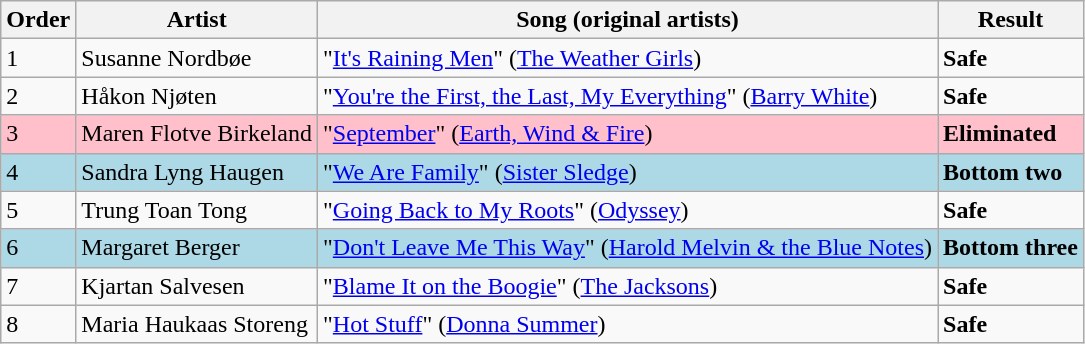<table class=wikitable>
<tr>
<th>Order</th>
<th>Artist</th>
<th>Song (original artists)</th>
<th>Result</th>
</tr>
<tr>
<td>1</td>
<td>Susanne Nordbøe</td>
<td>"<a href='#'>It's Raining Men</a>" (<a href='#'>The Weather Girls</a>)</td>
<td><strong>Safe</strong></td>
</tr>
<tr>
<td>2</td>
<td>Håkon Njøten</td>
<td>"<a href='#'>You're the First, the Last, My Everything</a>" (<a href='#'>Barry White</a>)</td>
<td><strong>Safe</strong></td>
</tr>
<tr style="background:pink;">
<td>3</td>
<td>Maren Flotve Birkeland</td>
<td>"<a href='#'>September</a>" (<a href='#'>Earth, Wind & Fire</a>)</td>
<td><strong>Eliminated</strong></td>
</tr>
<tr style="background:lightblue;">
<td>4</td>
<td>Sandra Lyng Haugen</td>
<td>"<a href='#'>We Are Family</a>" (<a href='#'>Sister Sledge</a>)</td>
<td><strong>Bottom two</strong></td>
</tr>
<tr>
<td>5</td>
<td>Trung Toan Tong</td>
<td>"<a href='#'>Going Back to My Roots</a>" (<a href='#'>Odyssey</a>)</td>
<td><strong>Safe</strong></td>
</tr>
<tr style="background:lightblue;">
<td>6</td>
<td>Margaret Berger</td>
<td>"<a href='#'>Don't Leave Me This Way</a>" (<a href='#'>Harold Melvin & the Blue Notes</a>)</td>
<td><strong>Bottom three</strong></td>
</tr>
<tr>
<td>7</td>
<td>Kjartan Salvesen</td>
<td>"<a href='#'>Blame It on the Boogie</a>" (<a href='#'>The Jacksons</a>)</td>
<td><strong>Safe</strong></td>
</tr>
<tr>
<td>8</td>
<td>Maria Haukaas Storeng</td>
<td>"<a href='#'>Hot Stuff</a>" (<a href='#'>Donna Summer</a>)</td>
<td><strong>Safe</strong></td>
</tr>
</table>
